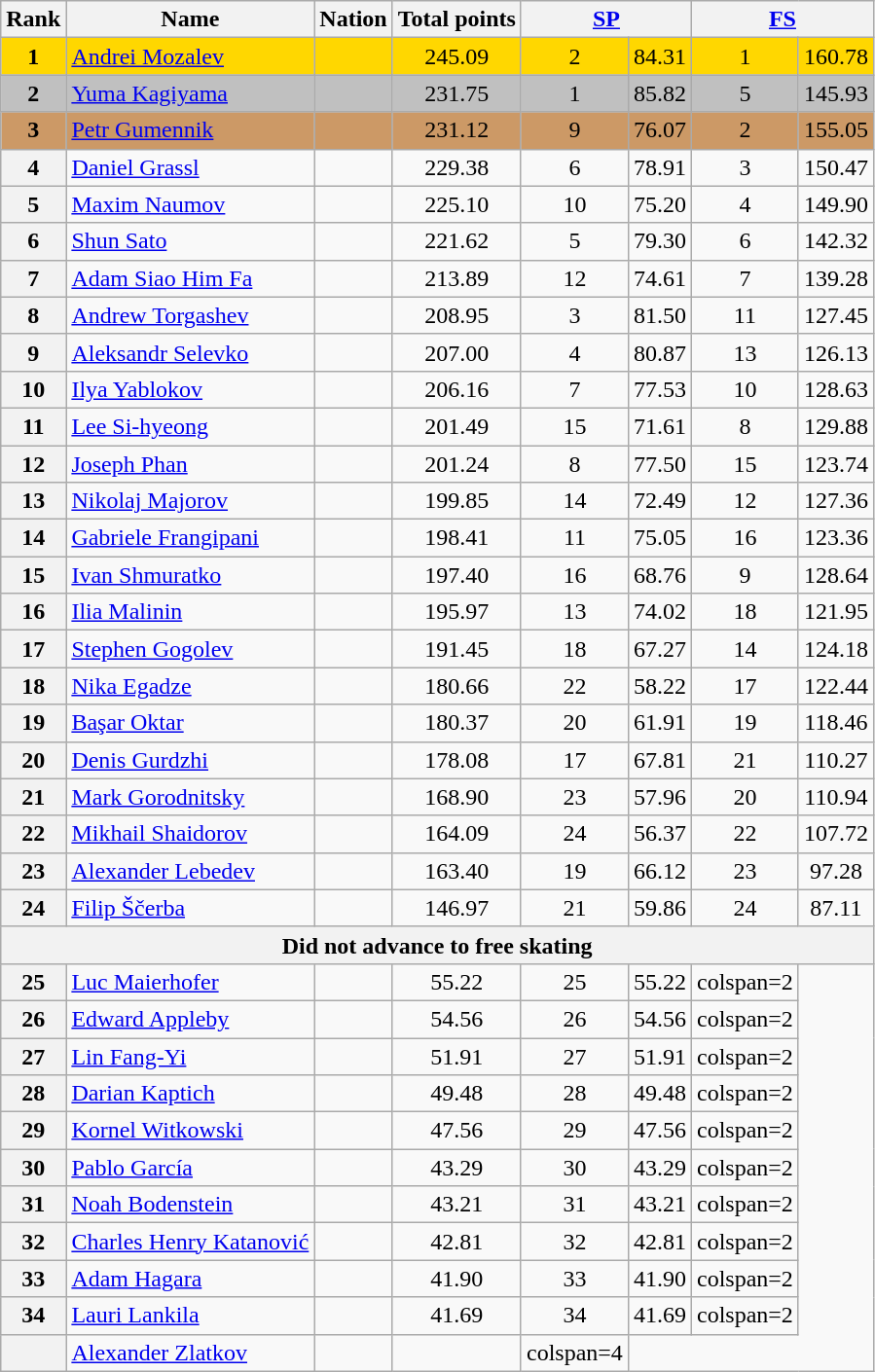<table class="wikitable sortable">
<tr>
<th>Rank</th>
<th>Name</th>
<th>Nation</th>
<th>Total points</th>
<th colspan="2" width="80px"><a href='#'>SP</a></th>
<th colspan="2" width="80px"><a href='#'>FS</a></th>
</tr>
<tr bgcolor="gold">
<td align="center"><strong>1</strong></td>
<td><a href='#'>Andrei Mozalev</a></td>
<td></td>
<td align="center">245.09</td>
<td align="center">2</td>
<td align="center">84.31</td>
<td align="center">1</td>
<td align="center">160.78</td>
</tr>
<tr bgcolor="silver">
<td align="center"><strong>2</strong></td>
<td><a href='#'>Yuma Kagiyama</a></td>
<td></td>
<td align="center">231.75</td>
<td align="center">1</td>
<td align="center">85.82</td>
<td align="center">5</td>
<td align="center">145.93</td>
</tr>
<tr bgcolor="cc9966">
<td align="center"><strong>3</strong></td>
<td><a href='#'>Petr Gumennik</a></td>
<td></td>
<td align="center">231.12</td>
<td align="center">9</td>
<td align="center">76.07</td>
<td align="center">2</td>
<td align="center">155.05</td>
</tr>
<tr>
<th>4</th>
<td><a href='#'>Daniel Grassl</a></td>
<td></td>
<td align="center">229.38</td>
<td align="center">6</td>
<td align="center">78.91</td>
<td align="center">3</td>
<td align="center">150.47</td>
</tr>
<tr>
<th>5</th>
<td><a href='#'>Maxim Naumov</a></td>
<td></td>
<td align="center">225.10</td>
<td align="center">10</td>
<td align="center">75.20</td>
<td align="center">4</td>
<td align="center">149.90</td>
</tr>
<tr>
<th>6</th>
<td><a href='#'>Shun Sato</a></td>
<td></td>
<td align="center">221.62</td>
<td align="center">5</td>
<td align="center">79.30</td>
<td align="center">6</td>
<td align="center">142.32</td>
</tr>
<tr>
<th>7</th>
<td><a href='#'>Adam Siao Him Fa</a></td>
<td></td>
<td align="center">213.89</td>
<td align="center">12</td>
<td align="center">74.61</td>
<td align="center">7</td>
<td align="center">139.28</td>
</tr>
<tr>
<th>8</th>
<td><a href='#'>Andrew Torgashev</a></td>
<td></td>
<td align="center">208.95</td>
<td align="center">3</td>
<td align="center">81.50</td>
<td align="center">11</td>
<td align="center">127.45</td>
</tr>
<tr>
<th>9</th>
<td><a href='#'>Aleksandr Selevko</a></td>
<td></td>
<td align="center">207.00</td>
<td align="center">4</td>
<td align="center">80.87</td>
<td align="center">13</td>
<td align="center">126.13</td>
</tr>
<tr>
<th>10</th>
<td><a href='#'>Ilya Yablokov</a></td>
<td></td>
<td align="center">206.16</td>
<td align="center">7</td>
<td align="center">77.53</td>
<td align="center">10</td>
<td align="center">128.63</td>
</tr>
<tr>
<th>11</th>
<td><a href='#'>Lee Si-hyeong</a></td>
<td></td>
<td align="center">201.49</td>
<td align="center">15</td>
<td align="center">71.61</td>
<td align="center">8</td>
<td align="center">129.88</td>
</tr>
<tr>
<th>12</th>
<td><a href='#'>Joseph Phan</a></td>
<td></td>
<td align="center">201.24</td>
<td align="center">8</td>
<td align="center">77.50</td>
<td align="center">15</td>
<td align="center">123.74</td>
</tr>
<tr>
<th>13</th>
<td><a href='#'>Nikolaj Majorov</a></td>
<td></td>
<td align="center">199.85</td>
<td align="center">14</td>
<td align="center">72.49</td>
<td align="center">12</td>
<td align="center">127.36</td>
</tr>
<tr>
<th>14</th>
<td><a href='#'>Gabriele Frangipani</a></td>
<td></td>
<td align="center">198.41</td>
<td align="center">11</td>
<td align="center">75.05</td>
<td align="center">16</td>
<td align="center">123.36</td>
</tr>
<tr>
<th>15</th>
<td><a href='#'>Ivan Shmuratko</a></td>
<td></td>
<td align="center">197.40</td>
<td align="center">16</td>
<td align="center">68.76</td>
<td align="center">9</td>
<td align="center">128.64</td>
</tr>
<tr>
<th>16</th>
<td><a href='#'>Ilia Malinin</a></td>
<td></td>
<td align="center">195.97</td>
<td align="center">13</td>
<td align="center">74.02</td>
<td align="center">18</td>
<td align="center">121.95</td>
</tr>
<tr>
<th>17</th>
<td><a href='#'>Stephen Gogolev</a></td>
<td></td>
<td align="center">191.45</td>
<td align="center">18</td>
<td align="center">67.27</td>
<td align="center">14</td>
<td align="center">124.18</td>
</tr>
<tr>
<th>18</th>
<td><a href='#'>Nika Egadze</a></td>
<td></td>
<td align="center">180.66</td>
<td align="center">22</td>
<td align="center">58.22</td>
<td align="center">17</td>
<td align="center">122.44</td>
</tr>
<tr>
<th>19</th>
<td><a href='#'>Başar Oktar</a></td>
<td></td>
<td align="center">180.37</td>
<td align="center">20</td>
<td align="center">61.91</td>
<td align="center">19</td>
<td align="center">118.46</td>
</tr>
<tr>
<th>20</th>
<td><a href='#'>Denis Gurdzhi</a></td>
<td></td>
<td align="center">178.08</td>
<td align="center">17</td>
<td align="center">67.81</td>
<td align="center">21</td>
<td align="center">110.27</td>
</tr>
<tr>
<th>21</th>
<td><a href='#'>Mark Gorodnitsky</a></td>
<td></td>
<td align="center">168.90</td>
<td align="center">23</td>
<td align="center">57.96</td>
<td align="center">20</td>
<td align="center">110.94</td>
</tr>
<tr>
<th>22</th>
<td><a href='#'>Mikhail Shaidorov</a></td>
<td></td>
<td align="center">164.09</td>
<td align="center">24</td>
<td align="center">56.37</td>
<td align="center">22</td>
<td align="center">107.72</td>
</tr>
<tr>
<th>23</th>
<td><a href='#'>Alexander Lebedev</a></td>
<td></td>
<td align="center">163.40</td>
<td align="center">19</td>
<td align="center">66.12</td>
<td align="center">23</td>
<td align="center">97.28</td>
</tr>
<tr>
<th>24</th>
<td><a href='#'>Filip Ščerba</a></td>
<td></td>
<td align="center">146.97</td>
<td align="center">21</td>
<td align="center">59.86</td>
<td align="center">24</td>
<td align="center">87.11</td>
</tr>
<tr>
<th colspan=8>Did not advance to free skating</th>
</tr>
<tr>
<th>25</th>
<td><a href='#'>Luc Maierhofer</a></td>
<td></td>
<td align="center">55.22</td>
<td align="center">25</td>
<td align="center">55.22</td>
<td>colspan=2 </td>
</tr>
<tr>
<th>26</th>
<td><a href='#'>Edward Appleby</a></td>
<td></td>
<td align="center">54.56</td>
<td align="center">26</td>
<td align="center">54.56</td>
<td>colspan=2 </td>
</tr>
<tr>
<th>27</th>
<td><a href='#'>Lin Fang-Yi</a></td>
<td></td>
<td align="center">51.91</td>
<td align="center">27</td>
<td align="center">51.91</td>
<td>colspan=2 </td>
</tr>
<tr>
<th>28</th>
<td><a href='#'>Darian Kaptich</a></td>
<td></td>
<td align="center">49.48</td>
<td align="center">28</td>
<td align="center">49.48</td>
<td>colspan=2 </td>
</tr>
<tr>
<th>29</th>
<td><a href='#'>Kornel Witkowski</a></td>
<td></td>
<td align="center">47.56</td>
<td align="center">29</td>
<td align="center">47.56</td>
<td>colspan=2 </td>
</tr>
<tr>
<th>30</th>
<td><a href='#'>Pablo García</a></td>
<td></td>
<td align="center">43.29</td>
<td align="center">30</td>
<td align="center">43.29</td>
<td>colspan=2 </td>
</tr>
<tr>
<th>31</th>
<td><a href='#'>Noah Bodenstein</a></td>
<td></td>
<td align="center">43.21</td>
<td align="center">31</td>
<td align="center">43.21</td>
<td>colspan=2 </td>
</tr>
<tr>
<th>32</th>
<td><a href='#'>Charles Henry Katanović</a></td>
<td></td>
<td align="center">42.81</td>
<td align="center">32</td>
<td align="center">42.81</td>
<td>colspan=2 </td>
</tr>
<tr>
<th>33</th>
<td><a href='#'>Adam Hagara</a></td>
<td></td>
<td align="center">41.90</td>
<td align="center">33</td>
<td align="center">41.90</td>
<td>colspan=2 </td>
</tr>
<tr>
<th>34</th>
<td><a href='#'>Lauri Lankila</a></td>
<td></td>
<td align="center">41.69</td>
<td align="center">34</td>
<td align="center">41.69</td>
<td>colspan=2 </td>
</tr>
<tr>
<th></th>
<td><a href='#'>Alexander Zlatkov</a></td>
<td></td>
<td></td>
<td>colspan=4 </td>
</tr>
</table>
